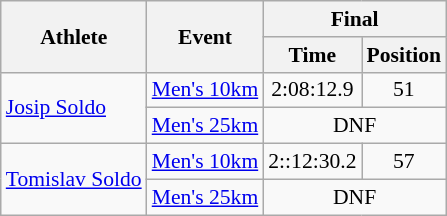<table class="wikitable" border="1" style="font-size:90%">
<tr>
<th rowspan=2>Athlete</th>
<th rowspan=2>Event</th>
<th colspan=2>Final</th>
</tr>
<tr>
<th>Time</th>
<th>Position</th>
</tr>
<tr>
<td rowspan=2><a href='#'>Josip Soldo</a></td>
<td><a href='#'>Men's 10km</a></td>
<td align=center>2:08:12.9</td>
<td align=center>51</td>
</tr>
<tr>
<td><a href='#'>Men's 25km</a></td>
<td align=center colspan=2>DNF</td>
</tr>
<tr>
<td rowspan=2><a href='#'>Tomislav Soldo</a></td>
<td><a href='#'>Men's 10km</a></td>
<td align=center>2::12:30.2</td>
<td align=center>57</td>
</tr>
<tr>
<td><a href='#'>Men's 25km</a></td>
<td align=center colspan=2>DNF</td>
</tr>
</table>
